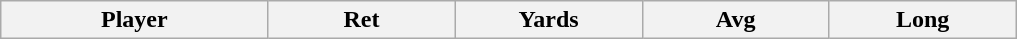<table class="wikitable sortable">
<tr>
<th bgcolor="#DDDDFF" width="10%">Player</th>
<th bgcolor="#DDDDFF" width="7%">Ret</th>
<th bgcolor="#DDDDFF" width="7%">Yards</th>
<th bgcolor="#DDDDFF" width="7%">Avg</th>
<th bgcolor="#DDDDFF" width="7%">Long</th>
</tr>
</table>
